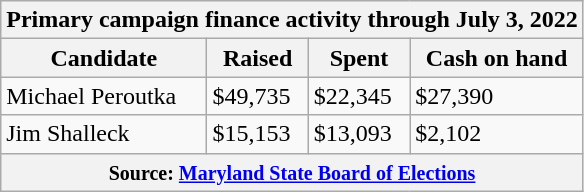<table class="wikitable sortable">
<tr>
<th colspan="4">Primary campaign finance activity through July 3, 2022</th>
</tr>
<tr>
<th>Candidate</th>
<th>Raised</th>
<th>Spent</th>
<th>Cash on hand</th>
</tr>
<tr>
<td data-sort-value="Peroutka, Michael">Michael Peroutka</td>
<td>$49,735</td>
<td>$22,345</td>
<td>$27,390</td>
</tr>
<tr>
<td data-sort-value="Shalleck, Jim">Jim Shalleck</td>
<td>$15,153</td>
<td>$13,093</td>
<td>$2,102</td>
</tr>
<tr>
<th colspan="4"><small>Source: <a href='#'>Maryland State Board of Elections</a></small></th>
</tr>
</table>
